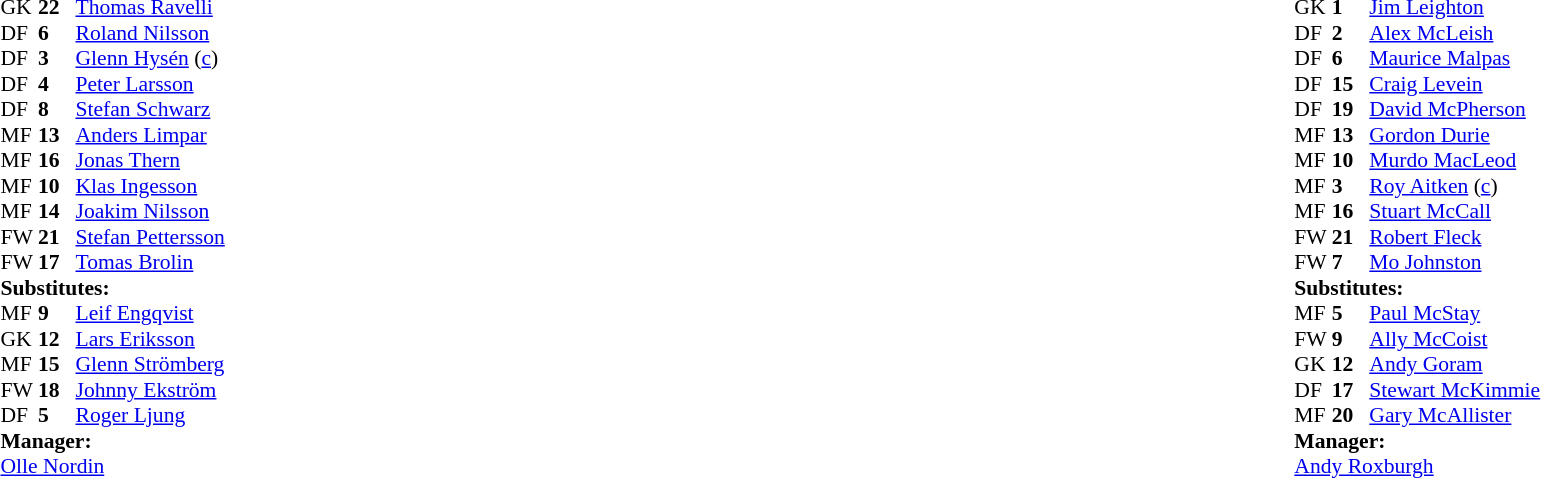<table width="100%">
<tr>
<td valign="top" width="50%"><br><table style="font-size: 90%" cellspacing="0" cellpadding="0">
<tr>
<th width="25"></th>
<th width="25"></th>
</tr>
<tr>
<td>GK</td>
<td><strong>22</strong></td>
<td><a href='#'>Thomas Ravelli</a></td>
</tr>
<tr>
<td>DF</td>
<td><strong>6</strong></td>
<td><a href='#'>Roland Nilsson</a></td>
</tr>
<tr>
<td>DF</td>
<td><strong>3</strong></td>
<td><a href='#'>Glenn Hysén</a> (<a href='#'>c</a>)</td>
</tr>
<tr>
<td>DF</td>
<td><strong>4</strong></td>
<td><a href='#'>Peter Larsson</a></td>
<td></td>
<td></td>
</tr>
<tr>
<td>DF</td>
<td><strong>8</strong></td>
<td><a href='#'>Stefan Schwarz</a></td>
</tr>
<tr>
<td>MF</td>
<td><strong>13</strong></td>
<td><a href='#'>Anders Limpar</a></td>
</tr>
<tr>
<td>MF</td>
<td><strong>16</strong></td>
<td><a href='#'>Jonas Thern</a></td>
<td></td>
</tr>
<tr>
<td>MF</td>
<td><strong>10</strong></td>
<td><a href='#'>Klas Ingesson</a></td>
</tr>
<tr>
<td>MF</td>
<td><strong>14</strong></td>
<td><a href='#'>Joakim Nilsson</a></td>
</tr>
<tr>
<td>FW</td>
<td><strong>21</strong></td>
<td><a href='#'>Stefan Pettersson</a></td>
<td></td>
<td></td>
</tr>
<tr>
<td>FW</td>
<td><strong>17</strong></td>
<td><a href='#'>Tomas Brolin</a></td>
</tr>
<tr>
<td colspan=3><strong>Substitutes:</strong></td>
</tr>
<tr>
<td>MF</td>
<td><strong>9</strong></td>
<td><a href='#'>Leif Engqvist</a></td>
</tr>
<tr>
<td>GK</td>
<td><strong>12</strong></td>
<td><a href='#'>Lars Eriksson</a></td>
</tr>
<tr>
<td>MF</td>
<td><strong>15</strong></td>
<td><a href='#'>Glenn Strömberg</a></td>
<td></td>
<td></td>
</tr>
<tr>
<td>FW</td>
<td><strong>18</strong></td>
<td><a href='#'>Johnny Ekström</a></td>
<td></td>
<td></td>
</tr>
<tr>
<td>DF</td>
<td><strong>5</strong></td>
<td><a href='#'>Roger Ljung</a></td>
</tr>
<tr>
<td colspan=3><strong>Manager:</strong></td>
</tr>
<tr>
<td colspan="4"><a href='#'>Olle Nordin</a></td>
</tr>
</table>
</td>
<td valign="top" width="50%"><br><table style="font-size: 90%" cellspacing="0" cellpadding="0" align=center>
<tr>
<th width="25"></th>
<th width="25"></th>
</tr>
<tr>
<td>GK</td>
<td><strong>1</strong></td>
<td><a href='#'>Jim Leighton</a></td>
</tr>
<tr>
<td>DF</td>
<td><strong>2</strong></td>
<td><a href='#'>Alex McLeish</a></td>
</tr>
<tr>
<td>DF</td>
<td><strong>6</strong></td>
<td><a href='#'>Maurice Malpas</a></td>
</tr>
<tr>
<td>DF</td>
<td><strong>15</strong></td>
<td><a href='#'>Craig Levein</a></td>
</tr>
<tr>
<td>DF</td>
<td><strong>19</strong></td>
<td><a href='#'>David McPherson</a></td>
<td></td>
</tr>
<tr>
<td>MF</td>
<td><strong>13</strong></td>
<td><a href='#'>Gordon Durie</a></td>
<td></td>
<td></td>
</tr>
<tr>
<td>MF</td>
<td><strong>10</strong></td>
<td><a href='#'>Murdo MacLeod</a></td>
</tr>
<tr>
<td>MF</td>
<td><strong>3</strong></td>
<td><a href='#'>Roy Aitken</a> (<a href='#'>c</a>)</td>
</tr>
<tr>
<td>MF</td>
<td><strong>16</strong></td>
<td><a href='#'>Stuart McCall</a></td>
</tr>
<tr>
<td>FW</td>
<td><strong>21</strong></td>
<td><a href='#'>Robert Fleck</a></td>
<td></td>
<td></td>
</tr>
<tr>
<td>FW</td>
<td><strong>7</strong></td>
<td><a href='#'>Mo Johnston</a></td>
</tr>
<tr>
<td colspan=3><strong>Substitutes:</strong></td>
</tr>
<tr>
<td>MF</td>
<td><strong>5</strong></td>
<td><a href='#'>Paul McStay</a></td>
<td></td>
<td></td>
</tr>
<tr>
<td>FW</td>
<td><strong>9</strong></td>
<td><a href='#'>Ally McCoist</a></td>
<td></td>
<td></td>
</tr>
<tr>
<td>GK</td>
<td><strong>12</strong></td>
<td><a href='#'>Andy Goram</a></td>
</tr>
<tr>
<td>DF</td>
<td><strong>17</strong></td>
<td><a href='#'>Stewart McKimmie</a></td>
</tr>
<tr>
<td>MF</td>
<td><strong>20</strong></td>
<td><a href='#'>Gary McAllister</a></td>
</tr>
<tr>
<td colspan=3><strong>Manager:</strong></td>
</tr>
<tr>
<td colspan="4"><a href='#'>Andy Roxburgh</a></td>
</tr>
</table>
</td>
</tr>
</table>
